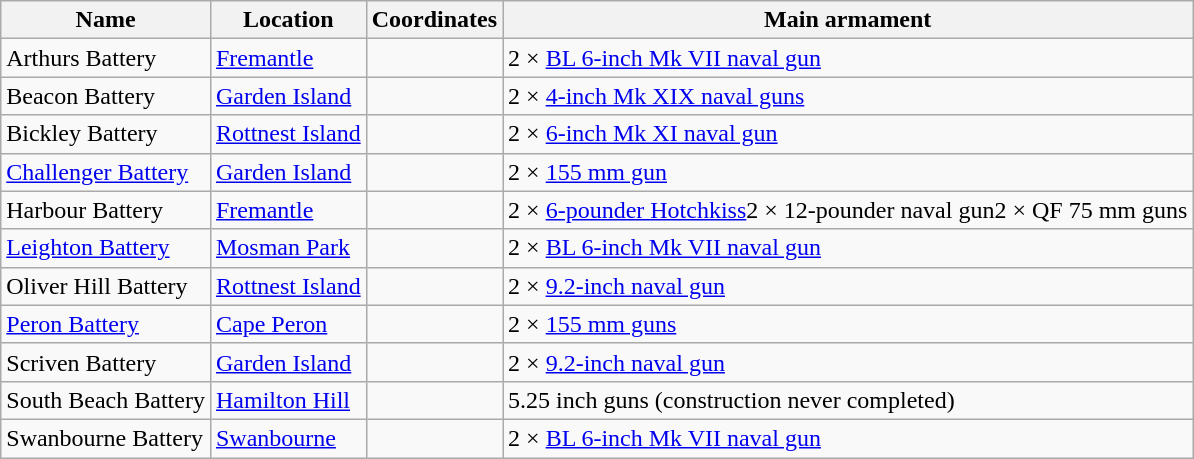<table class="wikitable sortable">
<tr>
<th>Name</th>
<th>Location</th>
<th>Coordinates</th>
<th>Main armament</th>
</tr>
<tr>
<td>Arthurs Battery</td>
<td><a href='#'>Fremantle</a></td>
<td></td>
<td>2 × <a href='#'>BL 6-inch Mk VII naval gun</a></td>
</tr>
<tr>
<td>Beacon Battery</td>
<td><a href='#'>Garden Island</a></td>
<td></td>
<td>2 × <a href='#'>4-inch Mk XIX naval guns</a></td>
</tr>
<tr>
<td>Bickley Battery</td>
<td><a href='#'>Rottnest Island</a></td>
<td></td>
<td>2 × <a href='#'>6-inch Mk XI naval gun</a></td>
</tr>
<tr>
<td><a href='#'>Challenger Battery</a></td>
<td><a href='#'>Garden Island</a></td>
<td></td>
<td>2 × <a href='#'>155 mm gun</a></td>
</tr>
<tr>
<td>Harbour Battery</td>
<td><a href='#'>Fremantle</a></td>
<td></td>
<td>2 × <a href='#'>6-pounder Hotchkiss</a>2 × 12-pounder naval gun2 × QF 75 mm guns</td>
</tr>
<tr>
<td><a href='#'>Leighton Battery</a></td>
<td><a href='#'>Mosman Park</a></td>
<td></td>
<td>2 × <a href='#'>BL 6-inch Mk VII naval gun</a></td>
</tr>
<tr>
<td>Oliver Hill Battery</td>
<td><a href='#'>Rottnest Island</a></td>
<td></td>
<td>2 × <a href='#'>9.2-inch naval gun</a></td>
</tr>
<tr>
<td><a href='#'>Peron Battery</a></td>
<td><a href='#'>Cape Peron</a></td>
<td></td>
<td>2 × <a href='#'>155 mm guns</a></td>
</tr>
<tr>
<td>Scriven Battery</td>
<td><a href='#'>Garden Island</a></td>
<td></td>
<td>2 × <a href='#'>9.2-inch naval gun</a></td>
</tr>
<tr>
<td>South Beach Battery</td>
<td><a href='#'>Hamilton Hill</a></td>
<td></td>
<td>5.25 inch guns (construction never completed)</td>
</tr>
<tr>
<td>Swanbourne Battery</td>
<td><a href='#'>Swanbourne</a></td>
<td></td>
<td>2 × <a href='#'>BL 6-inch Mk VII naval gun</a></td>
</tr>
</table>
